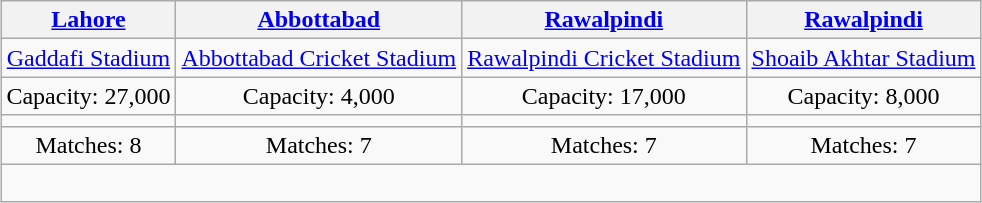<table class="wikitable" style="text-align:center; margin:1em auto;">
<tr>
<th><a href='#'>Lahore</a></th>
<th><a href='#'>Abbottabad</a></th>
<th><a href='#'>Rawalpindi</a></th>
<th><a href='#'>Rawalpindi</a></th>
</tr>
<tr>
<td><a href='#'>Gaddafi Stadium</a></td>
<td><a href='#'>Abbottabad Cricket Stadium</a></td>
<td><a href='#'>Rawalpindi Cricket Stadium</a></td>
<td><a href='#'>Shoaib Akhtar Stadium</a></td>
</tr>
<tr>
<td>Capacity: 27,000</td>
<td>Capacity: 4,000</td>
<td>Capacity: 17,000</td>
<td>Capacity: 8,000</td>
</tr>
<tr>
<td></td>
<td></td>
<td></td>
<td></td>
</tr>
<tr>
<td>Matches: 8</td>
<td>Matches: 7</td>
<td>Matches: 7</td>
<td>Matches: 7</td>
</tr>
<tr>
<td colspan=4><br></td>
</tr>
</table>
